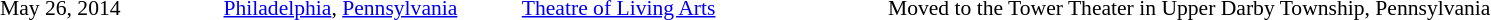<table cellpadding="2" style="border:0 solid darkgrey; font-size:90%">
<tr>
<th style="width:150px;"></th>
<th style="width:200px;"></th>
<th style="width:250px;"></th>
<th style="width:700px;"></th>
</tr>
<tr border="0">
</tr>
<tr>
<td>May 26, 2014</td>
<td><a href='#'>Philadelphia</a>, <a href='#'>Pennsylvania</a></td>
<td><a href='#'>Theatre of Living Arts</a></td>
<td>Moved to the Tower Theater in Upper Darby Township, Pennsylvania</td>
</tr>
<tr>
</tr>
</table>
